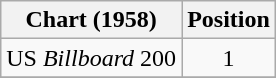<table class="wikitable sortable plainrowheaders" style="text-align:center">
<tr>
<th scope="col">Chart (1958)</th>
<th scope="col">Position</th>
</tr>
<tr>
<td "text-align:left;">US <em>Billboard</em> 200</td>
<td>1</td>
</tr>
<tr>
</tr>
</table>
